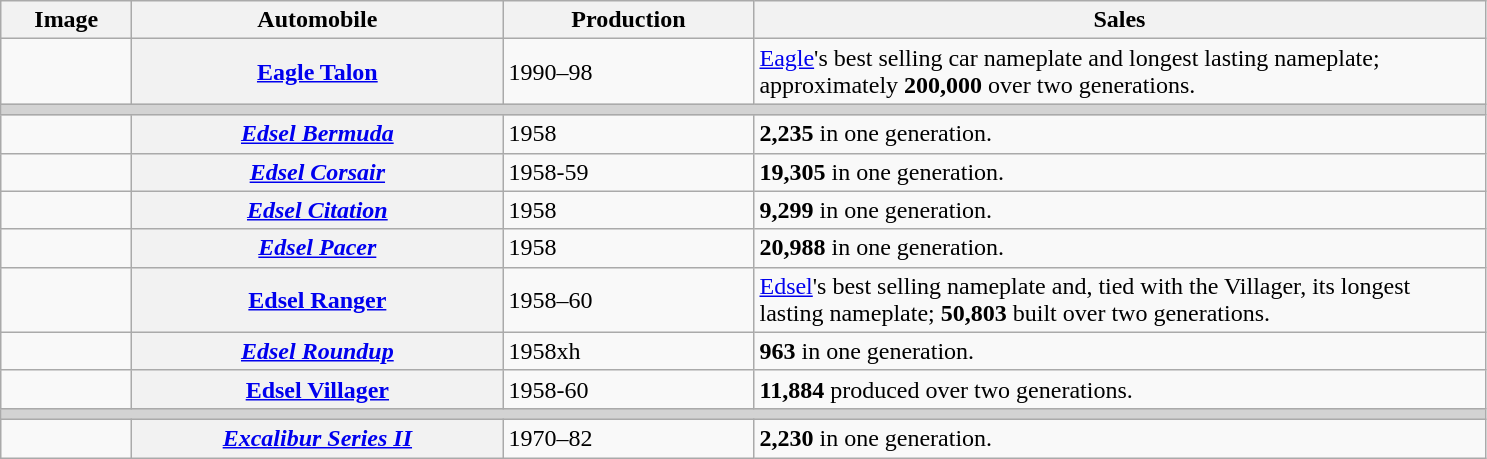<table class="wikitable sortable">
<tr>
<th style="width:5em">Image</th>
<th style="width:15em">Automobile</th>
<th style="width:10em">Production</th>
<th style="width:30em">Sales</th>
</tr>
<tr>
<td></td>
<th><a href='#'>Eagle Talon</a></th>
<td>1990–98</td>
<td><a href='#'>Eagle</a>'s best selling car nameplate and longest lasting nameplate; approximately <strong>200,000</strong> over two generations.</td>
</tr>
<tr style="background:lightgrey;">
<td colspan="4"></td>
</tr>
<tr>
<td></td>
<th><em><a href='#'>Edsel Bermuda</a></em></th>
<td>1958</td>
<td><strong>2,235</strong> in one generation.</td>
</tr>
<tr>
<td></td>
<th><em><a href='#'>Edsel Corsair</a></em></th>
<td>1958-59</td>
<td><strong>19,305</strong> in one generation.</td>
</tr>
<tr>
<td></td>
<th><em><a href='#'>Edsel Citation</a></em></th>
<td>1958</td>
<td><strong>9,299</strong> in one generation.</td>
</tr>
<tr>
<td></td>
<th><em><a href='#'>Edsel Pacer</a></em></th>
<td>1958</td>
<td><strong>20,988</strong> in one generation.</td>
</tr>
<tr>
<td></td>
<th><a href='#'>Edsel Ranger</a></th>
<td>1958–60</td>
<td><a href='#'>Edsel</a>'s best selling nameplate and, tied with the Villager, its longest lasting nameplate; <strong>50,803</strong> built over two generations.</td>
</tr>
<tr>
<td></td>
<th><em><a href='#'>Edsel Roundup</a></em></th>
<td>1958xh</td>
<td><strong>963</strong> in one generation.</td>
</tr>
<tr>
<td></td>
<th><a href='#'>Edsel Villager</a></th>
<td>1958-60</td>
<td><strong>11,884</strong> produced over two generations.</td>
</tr>
<tr style="background:lightgrey;">
<td colspan="4"></td>
</tr>
<tr>
<td></td>
<th><em><a href='#'>Excalibur Series II</a></em></th>
<td>1970–82</td>
<td><strong>2,230</strong> in one generation.</td>
</tr>
</table>
